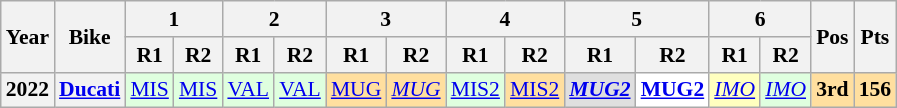<table class="wikitable" style="text-align:center; font-size:90%">
<tr>
<th valign="middle" rowspan=2>Year</th>
<th valign="middle" rowspan=2>Bike</th>
<th colspan=2>1</th>
<th colspan=2>2</th>
<th colspan=2>3</th>
<th colspan=2>4</th>
<th colspan=2>5</th>
<th colspan=2>6</th>
<th rowspan=2>Pos</th>
<th rowspan=2>Pts</th>
</tr>
<tr>
<th>R1</th>
<th>R2</th>
<th>R1</th>
<th>R2</th>
<th>R1</th>
<th>R2</th>
<th>R1</th>
<th>R2</th>
<th>R1</th>
<th>R2</th>
<th>R1</th>
<th>R2</th>
</tr>
<tr>
<th>2022</th>
<th><a href='#'>Ducati</a></th>
<td style="background:#DFFFDF;"><a href='#'>MIS</a><br></td>
<td style="background:#DFFFDF;"><a href='#'>MIS</a><br></td>
<td style="background:#DFFFDF;"><a href='#'>VAL</a><br></td>
<td style="background:#DFFFDF;"><a href='#'>VAL</a><br></td>
<td style="background:#FFDF9F;"><a href='#'>MUG</a><br></td>
<td style="background:#FFDF9F;"><em><a href='#'>MUG</a></em><br></td>
<td style="background:#dfffdf;"><a href='#'>MIS2</a><br></td>
<td style="background:#FFDF9F;"><a href='#'>MIS2</a><br></td>
<td style="background:#DFDFDF;"><strong><em><a href='#'>MUG2</a></em></strong><br></td>
<td style="background:#FFFFFF;"><strong><a href='#'>MUG2</a></strong><br></td>
<td style="background:#FFFFBF;"><em><a href='#'>IMO</a></em><br></td>
<td style="background:#DFFFDF;"><em><a href='#'>IMO</a></em><br></td>
<th style="background:#ffdf9f;">3rd</th>
<th style="background:#ffdf9f;">156</th>
</tr>
</table>
